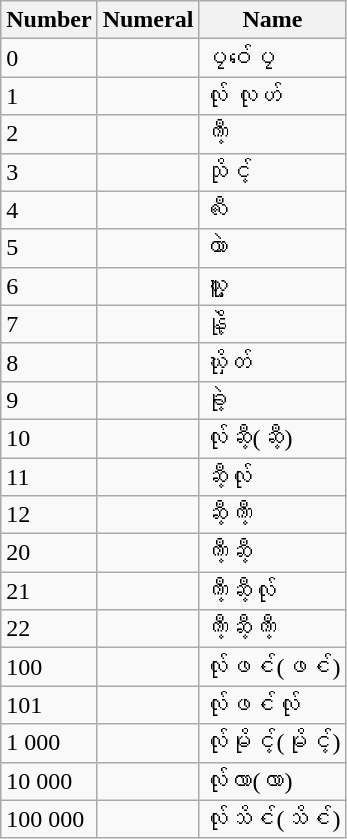<table class="wikitable letters-table">
<tr>
<th>Number</th>
<th>Numeral</th>
<th>Name</th>
</tr>
<tr>
<td>0</td>
<td></td>
<td>ပၠဝ်ပၠေ</td>
</tr>
<tr>
<td>1</td>
<td></td>
<td>လ်ု လုဟ်</td>
</tr>
<tr>
<td>2</td>
<td></td>
<td>ၮီ့</td>
</tr>
<tr>
<td>3</td>
<td></td>
<td>သိုင့်</td>
</tr>
<tr>
<td>4</td>
<td></td>
<td>လီႋ</td>
</tr>
<tr>
<td>5</td>
<td></td>
<td>ယာဲ</td>
</tr>
<tr>
<td>6</td>
<td></td>
<td>ၰူ့</td>
</tr>
<tr>
<td>7</td>
<td></td>
<td>နိုဲ့</td>
</tr>
<tr>
<td>8</td>
<td></td>
<td>ၰိုတ်</td>
</tr>
<tr>
<td>9</td>
<td></td>
<td>ခုဲ့</td>
</tr>
<tr>
<td>10</td>
<td></td>
<td>လ်ုဆီ့(ဆီ့)</td>
</tr>
<tr>
<td>11</td>
<td></td>
<td>ဆီ့လ်ု</td>
</tr>
<tr>
<td>12</td>
<td></td>
<td>ဆီ့ၮီ့</td>
</tr>
<tr>
<td>20</td>
<td></td>
<td>ၮီ့ဆီ့</td>
</tr>
<tr>
<td>21</td>
<td></td>
<td>ၮီ့ဆီ့လ်ု</td>
</tr>
<tr>
<td>22</td>
<td></td>
<td>ၮီ့ဆီ့ၮီ့</td>
</tr>
<tr>
<td>100</td>
<td></td>
<td>လ်ုဖင်ႋ(ဖင်ႋ)</td>
</tr>
<tr>
<td>101</td>
<td></td>
<td>လ်ုဖင်ႋလ်ု</td>
</tr>
<tr>
<td>1 000</td>
<td></td>
<td>လ်ုမိုင့်(မိုင့်)</td>
</tr>
<tr>
<td>10 000</td>
<td></td>
<td>လ်ုလာ(လာ)</td>
</tr>
<tr>
<td>100 000</td>
<td></td>
<td>လ်ုသိင်ႋ(သိင်ႋ)</td>
</tr>
</table>
